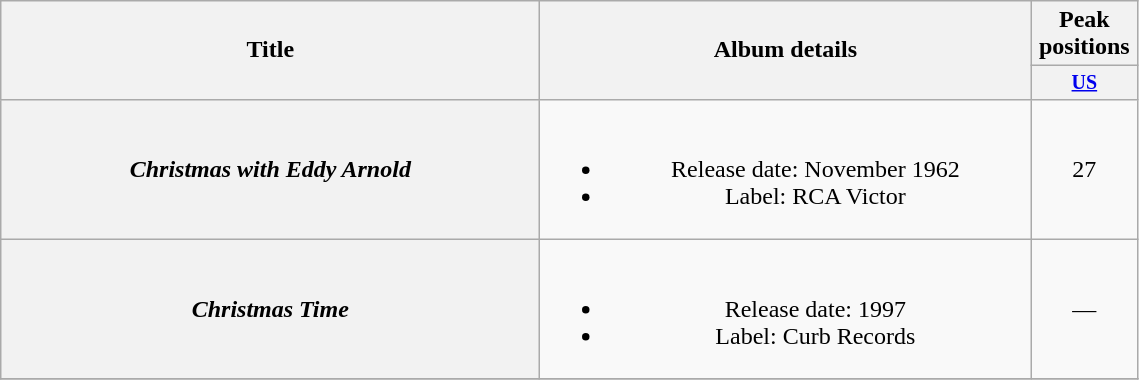<table class="wikitable plainrowheaders" style="text-align:center;">
<tr>
<th rowspan="2" style="width:22em;">Title</th>
<th rowspan="2" style="width:20em;">Album details</th>
<th>Peak positions</th>
</tr>
<tr style="font-size:smaller;">
<th width="65"><a href='#'>US</a></th>
</tr>
<tr>
<th scope="row"><em>Christmas with Eddy Arnold</em></th>
<td><br><ul><li>Release date: November 1962</li><li>Label: RCA Victor</li></ul></td>
<td>27</td>
</tr>
<tr>
<th scope="row"><em>Christmas Time</em></th>
<td><br><ul><li>Release date: 1997</li><li>Label: Curb Records</li></ul></td>
<td>—</td>
</tr>
<tr>
</tr>
</table>
